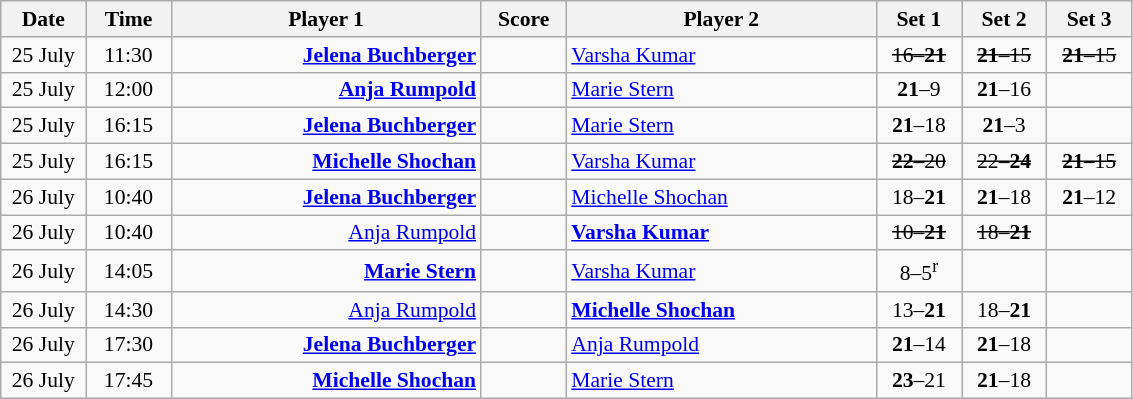<table class="wikitable" style="font-size:90%; text-align:center">
<tr>
<th width="50">Date</th>
<th width="50">Time</th>
<th width="200">Player 1</th>
<th width="50">Score</th>
<th width="200">Player 2</th>
<th width="50">Set 1</th>
<th width="50">Set 2</th>
<th width="50">Set 3</th>
</tr>
<tr>
<td>25 July</td>
<td>11:30</td>
<td align="right"><strong><a href='#'>Jelena Buchberger</a> </strong></td>
<td></td>
<td align="left"> <a href='#'>Varsha Kumar</a></td>
<td><s>16–<strong>21</strong></s></td>
<td><s><strong>21</strong>–15</s></td>
<td><s><strong>21</strong>–15</s></td>
</tr>
<tr>
<td>25 July</td>
<td>12:00</td>
<td align="right"><strong><a href='#'>Anja Rumpold</a> </strong></td>
<td></td>
<td align="left"> <a href='#'>Marie Stern</a></td>
<td><strong>21</strong>–9</td>
<td><strong>21</strong>–16</td>
<td></td>
</tr>
<tr>
<td>25 July</td>
<td>16:15</td>
<td align="right"><strong><a href='#'>Jelena Buchberger</a> </strong></td>
<td></td>
<td align="left"> <a href='#'>Marie Stern</a></td>
<td><strong>21</strong>–18</td>
<td><strong>21</strong>–3</td>
<td></td>
</tr>
<tr>
<td>25 July</td>
<td>16:15</td>
<td align="right"><strong><a href='#'>Michelle Shochan</a> </strong></td>
<td></td>
<td align="left"> <a href='#'>Varsha Kumar</a></td>
<td><s><strong>22</strong>–20</s></td>
<td><s>22–<strong>24</strong></s></td>
<td><s><strong>21</strong>–15</s></td>
</tr>
<tr>
<td>26 July</td>
<td>10:40</td>
<td align="right"><strong><a href='#'>Jelena Buchberger</a> </strong></td>
<td></td>
<td align="left"> <a href='#'>Michelle Shochan</a></td>
<td>18–<strong>21</strong></td>
<td><strong>21</strong>–18</td>
<td><strong>21</strong>–12</td>
</tr>
<tr>
<td>26 July</td>
<td>10:40</td>
<td align="right"><a href='#'>Anja Rumpold</a> </td>
<td></td>
<td align="left"><strong> <a href='#'>Varsha Kumar</a></strong></td>
<td><s>10–<strong>21</strong></s></td>
<td><s>18–<strong>21</strong></s></td>
<td></td>
</tr>
<tr>
<td>26 July</td>
<td>14:05</td>
<td align="right"><strong><a href='#'>Marie Stern</a> </strong></td>
<td></td>
<td align="left"> <a href='#'>Varsha Kumar</a></td>
<td>8–5<sup>r</sup></td>
<td></td>
<td></td>
</tr>
<tr>
<td>26 July</td>
<td>14:30</td>
<td align="right"><a href='#'>Anja Rumpold</a> </td>
<td></td>
<td align="left"><strong> <a href='#'>Michelle Shochan</a></strong></td>
<td>13–<strong>21</strong></td>
<td>18–<strong>21</strong></td>
<td></td>
</tr>
<tr>
<td>26 July</td>
<td>17:30</td>
<td align="right"><strong><a href='#'>Jelena Buchberger</a> </strong></td>
<td></td>
<td align="left"> <a href='#'>Anja Rumpold</a></td>
<td><strong>21</strong>–14</td>
<td><strong>21</strong>–18</td>
<td></td>
</tr>
<tr>
<td>26 July</td>
<td>17:45</td>
<td align="right"><strong><a href='#'>Michelle Shochan</a> </strong></td>
<td></td>
<td align="left"> <a href='#'>Marie Stern</a></td>
<td><strong>23</strong>–21</td>
<td><strong>21</strong>–18</td>
<td></td>
</tr>
</table>
